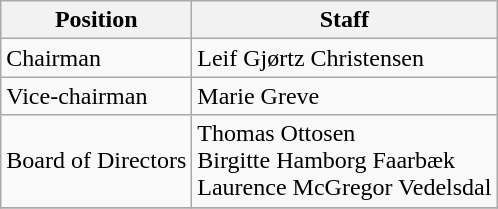<table class="wikitable">
<tr>
<th>Position</th>
<th>Staff</th>
</tr>
<tr>
<td>Chairman</td>
<td>Leif Gjørtz Christensen</td>
</tr>
<tr>
<td>Vice-chairman</td>
<td>Marie Greve</td>
</tr>
<tr>
<td>Board of Directors</td>
<td>Thomas Ottosen <br>   Birgitte Hamborg Faarbæk <br>  Laurence McGregor Vedelsdal</td>
</tr>
<tr>
</tr>
</table>
